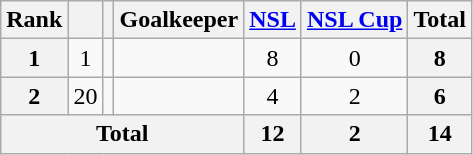<table class="wikitable sortable" style="text-align:center">
<tr>
<th>Rank</th>
<th></th>
<th></th>
<th>Goalkeeper</th>
<th><a href='#'>NSL</a></th>
<th><a href='#'>NSL Cup</a></th>
<th>Total</th>
</tr>
<tr>
<th>1</th>
<td>1</td>
<td></td>
<td align="left"></td>
<td>8</td>
<td>0</td>
<th>8</th>
</tr>
<tr>
<th>2</th>
<td>20</td>
<td></td>
<td align="left"></td>
<td>4</td>
<td>2</td>
<th>6</th>
</tr>
<tr>
<th colspan="4">Total</th>
<th>12</th>
<th>2</th>
<th>14</th>
</tr>
</table>
